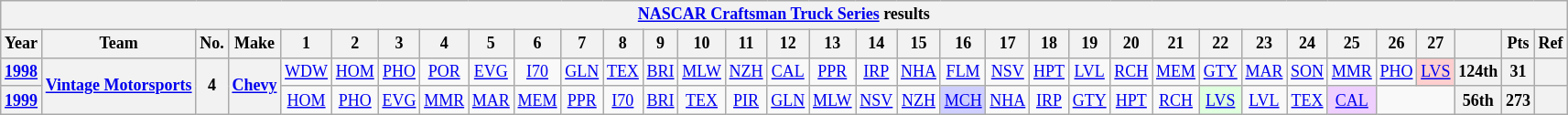<table class="wikitable" style="text-align:center; font-size:75%">
<tr>
<th colspan=34><a href='#'>NASCAR Craftsman Truck Series</a> results</th>
</tr>
<tr>
<th>Year</th>
<th>Team</th>
<th>No.</th>
<th>Make</th>
<th>1</th>
<th>2</th>
<th>3</th>
<th>4</th>
<th>5</th>
<th>6</th>
<th>7</th>
<th>8</th>
<th>9</th>
<th>10</th>
<th>11</th>
<th>12</th>
<th>13</th>
<th>14</th>
<th>15</th>
<th>16</th>
<th>17</th>
<th>18</th>
<th>19</th>
<th>20</th>
<th>21</th>
<th>22</th>
<th>23</th>
<th>24</th>
<th>25</th>
<th>26</th>
<th>27</th>
<th></th>
<th>Pts</th>
<th>Ref</th>
</tr>
<tr>
<th><a href='#'>1998</a></th>
<th rowspan=2><a href='#'>Vintage Motorsports</a></th>
<th rowspan=2>4</th>
<th rowspan=2><a href='#'>Chevy</a></th>
<td><a href='#'>WDW</a></td>
<td><a href='#'>HOM</a></td>
<td><a href='#'>PHO</a></td>
<td><a href='#'>POR</a></td>
<td><a href='#'>EVG</a></td>
<td><a href='#'>I70</a></td>
<td><a href='#'>GLN</a></td>
<td><a href='#'>TEX</a></td>
<td><a href='#'>BRI</a></td>
<td><a href='#'>MLW</a></td>
<td><a href='#'>NZH</a></td>
<td><a href='#'>CAL</a></td>
<td><a href='#'>PPR</a></td>
<td><a href='#'>IRP</a></td>
<td><a href='#'>NHA</a></td>
<td><a href='#'>FLM</a></td>
<td><a href='#'>NSV</a></td>
<td><a href='#'>HPT</a></td>
<td><a href='#'>LVL</a></td>
<td><a href='#'>RCH</a></td>
<td><a href='#'>MEM</a></td>
<td><a href='#'>GTY</a></td>
<td><a href='#'>MAR</a></td>
<td><a href='#'>SON</a></td>
<td><a href='#'>MMR</a></td>
<td><a href='#'>PHO</a></td>
<td style="background:#FFCFCF;"><a href='#'>LVS</a><br></td>
<th>124th</th>
<th>31</th>
<th></th>
</tr>
<tr>
<th><a href='#'>1999</a></th>
<td><a href='#'>HOM</a></td>
<td><a href='#'>PHO</a></td>
<td><a href='#'>EVG</a></td>
<td><a href='#'>MMR</a></td>
<td><a href='#'>MAR</a></td>
<td><a href='#'>MEM</a></td>
<td><a href='#'>PPR</a></td>
<td><a href='#'>I70</a></td>
<td><a href='#'>BRI</a></td>
<td><a href='#'>TEX</a></td>
<td><a href='#'>PIR</a></td>
<td><a href='#'>GLN</a></td>
<td><a href='#'>MLW</a></td>
<td><a href='#'>NSV</a></td>
<td><a href='#'>NZH</a></td>
<td style="background:#CFCFFF;"><a href='#'>MCH</a><br></td>
<td><a href='#'>NHA</a></td>
<td><a href='#'>IRP</a></td>
<td><a href='#'>GTY</a></td>
<td><a href='#'>HPT</a></td>
<td><a href='#'>RCH</a></td>
<td style="background:#DFFFDF;"><a href='#'>LVS</a><br></td>
<td><a href='#'>LVL</a></td>
<td><a href='#'>TEX</a></td>
<td style="background:#EFCFFF;"><a href='#'>CAL</a><br></td>
<td colspan=2></td>
<th>56th</th>
<th>273</th>
<th></th>
</tr>
</table>
